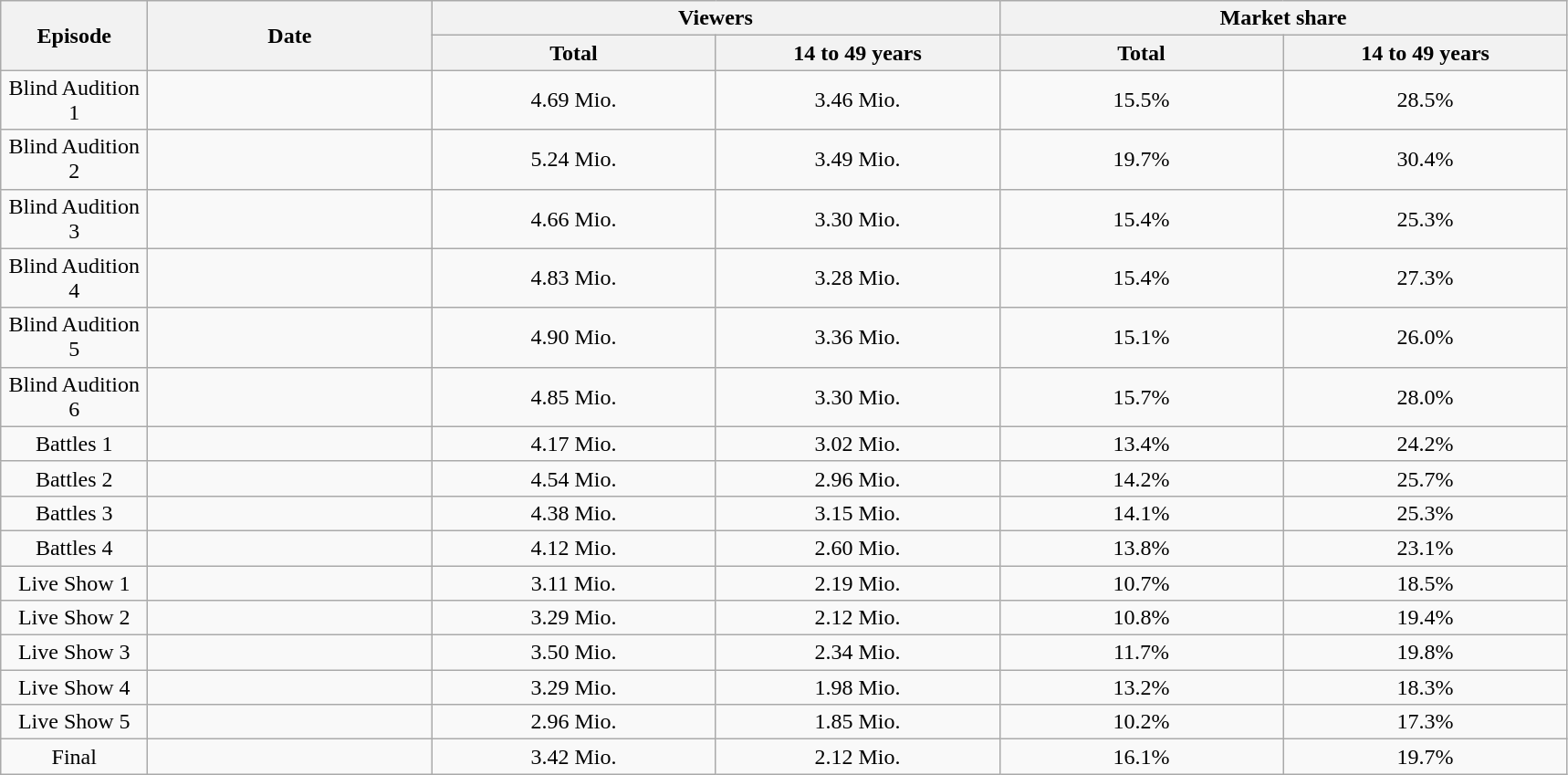<table class="wikitable sortable" style="text-align:center">
<tr class="hintergrundfarbe5">
<th rowspan=2 width="100px">Episode</th>
<th width="200" rowspan=2>Date</th>
<th colspan=2 width="400px">Viewers</th>
<th colspan=2 width="400px">Market share</th>
</tr>
<tr>
<th width="200px">Total</th>
<th width="200px">14 to 49 years</th>
<th width="200px">Total</th>
<th width="200px">14 to 49 years</th>
</tr>
<tr>
<td>Blind Audition 1</td>
<td> </td>
<td>4.69 Mio.</td>
<td>3.46 Mio.</td>
<td>15.5%</td>
<td>28.5%</td>
</tr>
<tr>
<td>Blind Audition 2</td>
<td> </td>
<td>5.24 Mio.</td>
<td>3.49 Mio.</td>
<td>19.7%</td>
<td>30.4%</td>
</tr>
<tr>
<td>Blind Audition 3</td>
<td> </td>
<td>4.66 Mio.</td>
<td>3.30 Mio.</td>
<td>15.4%</td>
<td>25.3%</td>
</tr>
<tr>
<td>Blind Audition 4</td>
<td> </td>
<td>4.83 Mio.</td>
<td>3.28 Mio.</td>
<td>15.4%</td>
<td>27.3%</td>
</tr>
<tr>
<td>Blind Audition 5</td>
<td> </td>
<td>4.90 Mio.</td>
<td>3.36 Mio.</td>
<td>15.1%</td>
<td>26.0%</td>
</tr>
<tr>
<td>Blind Audition 6</td>
<td> </td>
<td>4.85 Mio.</td>
<td>3.30 Mio.</td>
<td>15.7%</td>
<td>28.0%</td>
</tr>
<tr>
<td>Battles 1</td>
<td> </td>
<td>4.17 Mio.</td>
<td>3.02 Mio.</td>
<td>13.4%</td>
<td>24.2%</td>
</tr>
<tr>
<td>Battles 2</td>
<td> </td>
<td>4.54 Mio.</td>
<td>2.96 Mio.</td>
<td>14.2%</td>
<td>25.7%</td>
</tr>
<tr>
<td>Battles 3</td>
<td> </td>
<td>4.38 Mio.</td>
<td>3.15 Mio.</td>
<td>14.1%</td>
<td>25.3%</td>
</tr>
<tr>
<td>Battles 4</td>
<td> </td>
<td>4.12 Mio.</td>
<td>2.60 Mio.</td>
<td>13.8%</td>
<td>23.1%</td>
</tr>
<tr>
<td>Live Show 1</td>
<td> </td>
<td>3.11 Mio.</td>
<td>2.19 Mio.</td>
<td>10.7%</td>
<td>18.5%</td>
</tr>
<tr>
<td>Live Show 2</td>
<td> </td>
<td>3.29 Mio.</td>
<td>2.12 Mio.</td>
<td>10.8%</td>
<td>19.4%</td>
</tr>
<tr>
<td>Live Show 3</td>
<td> </td>
<td>3.50 Mio.</td>
<td>2.34 Mio.</td>
<td>11.7%</td>
<td>19.8%</td>
</tr>
<tr>
<td>Live Show 4</td>
<td> </td>
<td>3.29 Mio.</td>
<td>1.98 Mio.</td>
<td>13.2%</td>
<td>18.3%</td>
</tr>
<tr>
<td>Live Show 5</td>
<td> </td>
<td>2.96 Mio.</td>
<td>1.85 Mio.</td>
<td>10.2%</td>
<td>17.3%</td>
</tr>
<tr>
<td>Final</td>
<td> </td>
<td>3.42 Mio.</td>
<td>2.12 Mio.</td>
<td>16.1%</td>
<td>19.7%</td>
</tr>
</table>
